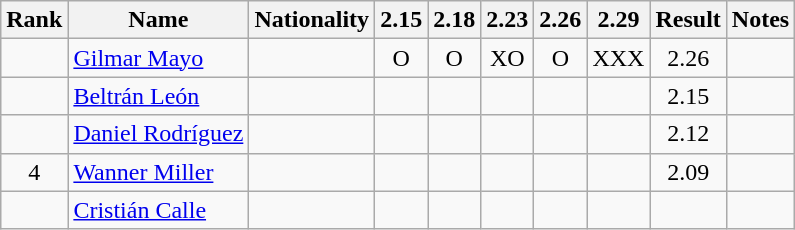<table class="wikitable sortable" style="text-align:center">
<tr>
<th>Rank</th>
<th>Name</th>
<th>Nationality</th>
<th>2.15</th>
<th>2.18</th>
<th>2.23</th>
<th>2.26</th>
<th>2.29</th>
<th>Result</th>
<th>Notes</th>
</tr>
<tr>
<td></td>
<td align=left><a href='#'>Gilmar Mayo</a></td>
<td align=left></td>
<td>O</td>
<td>O</td>
<td>XO</td>
<td>O</td>
<td>XXX</td>
<td>2.26</td>
<td></td>
</tr>
<tr>
<td></td>
<td align=left><a href='#'>Beltrán León</a></td>
<td align=left></td>
<td></td>
<td></td>
<td></td>
<td></td>
<td></td>
<td>2.15</td>
<td></td>
</tr>
<tr>
<td></td>
<td align=left><a href='#'>Daniel Rodríguez</a></td>
<td align=left></td>
<td></td>
<td></td>
<td></td>
<td></td>
<td></td>
<td>2.12</td>
<td></td>
</tr>
<tr>
<td>4</td>
<td align=left><a href='#'>Wanner Miller</a></td>
<td align=left></td>
<td></td>
<td></td>
<td></td>
<td></td>
<td></td>
<td>2.09</td>
<td></td>
</tr>
<tr>
<td></td>
<td align=left><a href='#'>Cristián Calle</a></td>
<td align=left></td>
<td></td>
<td></td>
<td></td>
<td></td>
<td></td>
<td></td>
<td></td>
</tr>
</table>
